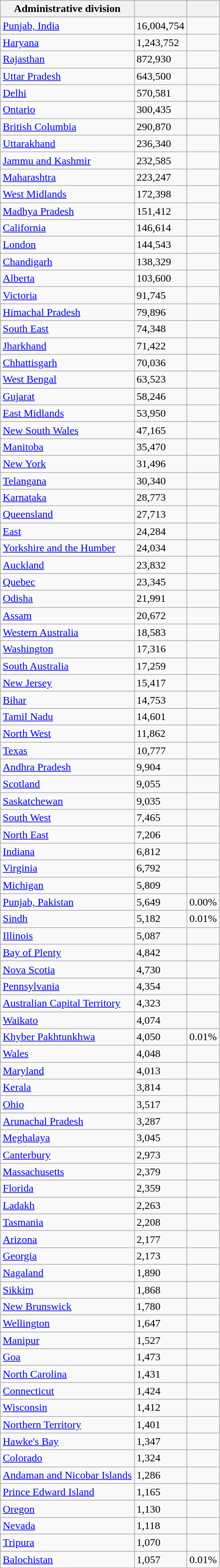<table class="wikitable collapsible sortable col1left">
<tr>
<th>Administrative division</th>
<th><a href='#'></a></th>
<th></th>
</tr>
<tr>
<td> <a href='#'>Punjab, India</a></td>
<td>16,004,754</td>
<td></td>
</tr>
<tr>
<td> <a href='#'>Haryana</a></td>
<td>1,243,752</td>
<td></td>
</tr>
<tr>
<td> <a href='#'>Rajasthan</a></td>
<td>872,930</td>
<td></td>
</tr>
<tr>
<td> <a href='#'>Uttar Pradesh</a></td>
<td>643,500</td>
<td></td>
</tr>
<tr>
<td> <a href='#'>Delhi</a></td>
<td>570,581</td>
<td></td>
</tr>
<tr>
<td>  <a href='#'>Ontario</a></td>
<td>300,435</td>
<td></td>
</tr>
<tr>
<td>  <a href='#'>British Columbia</a></td>
<td>290,870</td>
<td></td>
</tr>
<tr>
<td> <a href='#'>Uttarakhand</a></td>
<td>236,340</td>
<td></td>
</tr>
<tr>
<td> <a href='#'>Jammu and Kashmir</a></td>
<td>232,585</td>
<td></td>
</tr>
<tr>
<td> <a href='#'>Maharashtra</a></td>
<td>223,247</td>
<td></td>
</tr>
<tr>
<td>  <a href='#'>West Midlands</a></td>
<td>172,398</td>
<td></td>
</tr>
<tr>
<td> <a href='#'>Madhya Pradesh</a></td>
<td>151,412</td>
<td></td>
</tr>
<tr>
<td>  <a href='#'>California</a></td>
<td>146,614</td>
<td></td>
</tr>
<tr>
<td>  <a href='#'>London</a></td>
<td>144,543</td>
<td></td>
</tr>
<tr>
<td> <a href='#'>Chandigarh</a></td>
<td>138,329</td>
<td></td>
</tr>
<tr>
<td>  <a href='#'>Alberta</a></td>
<td>103,600</td>
<td></td>
</tr>
<tr>
<td>  <a href='#'>Victoria</a></td>
<td>91,745</td>
<td></td>
</tr>
<tr>
<td> <a href='#'>Himachal Pradesh</a></td>
<td>79,896</td>
<td></td>
</tr>
<tr>
<td>  <a href='#'>South East</a></td>
<td>74,348</td>
<td></td>
</tr>
<tr>
<td> <a href='#'>Jharkhand</a></td>
<td>71,422</td>
<td></td>
</tr>
<tr>
<td> <a href='#'>Chhattisgarh</a></td>
<td>70,036</td>
<td></td>
</tr>
<tr>
<td> <a href='#'>West Bengal</a></td>
<td>63,523</td>
<td></td>
</tr>
<tr>
<td> <a href='#'>Gujarat</a></td>
<td>58,246</td>
<td></td>
</tr>
<tr>
<td>  <a href='#'>East Midlands</a></td>
<td>53,950</td>
<td></td>
</tr>
<tr>
<td>  <a href='#'>New South Wales</a></td>
<td>47,165</td>
<td></td>
</tr>
<tr>
<td>  <a href='#'>Manitoba</a></td>
<td>35,470</td>
<td></td>
</tr>
<tr>
<td>  <a href='#'>New York</a></td>
<td>31,496</td>
<td></td>
</tr>
<tr>
<td> <a href='#'>Telangana</a></td>
<td>30,340</td>
<td></td>
</tr>
<tr>
<td> <a href='#'>Karnataka</a></td>
<td>28,773</td>
<td></td>
</tr>
<tr>
<td>  <a href='#'>Queensland</a></td>
<td>27,713</td>
<td></td>
</tr>
<tr>
<td>  <a href='#'>East</a></td>
<td>24,284</td>
<td></td>
</tr>
<tr>
<td>  <a href='#'>Yorkshire and the Humber</a></td>
<td>24,034</td>
<td></td>
</tr>
<tr>
<td> <a href='#'>Auckland</a></td>
<td>23,832</td>
<td></td>
</tr>
<tr>
<td>  <a href='#'>Quebec</a></td>
<td>23,345</td>
<td></td>
</tr>
<tr>
<td> <a href='#'>Odisha</a></td>
<td>21,991</td>
<td></td>
</tr>
<tr>
<td> <a href='#'>Assam</a></td>
<td>20,672</td>
<td></td>
</tr>
<tr>
<td>  <a href='#'>Western Australia</a></td>
<td>18,583</td>
<td></td>
</tr>
<tr>
<td>  <a href='#'>Washington</a></td>
<td>17,316</td>
<td></td>
</tr>
<tr>
<td>  <a href='#'>South Australia</a></td>
<td>17,259</td>
<td></td>
</tr>
<tr>
<td>  <a href='#'>New Jersey</a></td>
<td>15,417</td>
<td></td>
</tr>
<tr>
<td> <a href='#'>Bihar</a></td>
<td>14,753</td>
<td></td>
</tr>
<tr>
<td> <a href='#'>Tamil Nadu</a></td>
<td>14,601</td>
<td></td>
</tr>
<tr>
<td>  <a href='#'>North West</a></td>
<td>11,862</td>
<td></td>
</tr>
<tr>
<td>  <a href='#'>Texas</a></td>
<td>10,777</td>
<td></td>
</tr>
<tr>
<td> <a href='#'>Andhra Pradesh</a></td>
<td>9,904</td>
<td></td>
</tr>
<tr>
<td>  <a href='#'>Scotland</a></td>
<td>9,055</td>
<td></td>
</tr>
<tr>
<td>  <a href='#'>Saskatchewan</a></td>
<td>9,035</td>
<td></td>
</tr>
<tr>
<td>  <a href='#'>South West</a></td>
<td>7,465</td>
<td></td>
</tr>
<tr>
<td>  <a href='#'>North East</a></td>
<td>7,206</td>
<td></td>
</tr>
<tr>
<td>  <a href='#'>Indiana</a></td>
<td>6,812</td>
<td></td>
</tr>
<tr>
<td>  <a href='#'>Virginia</a></td>
<td>6,792</td>
<td></td>
</tr>
<tr>
<td>  <a href='#'>Michigan</a></td>
<td>5,809</td>
<td></td>
</tr>
<tr>
<td> <a href='#'>Punjab, Pakistan</a></td>
<td>5,649</td>
<td>0.00%</td>
</tr>
<tr>
<td> <a href='#'>Sindh</a></td>
<td>5,182</td>
<td>0.01%</td>
</tr>
<tr>
<td>  <a href='#'>Illinois</a></td>
<td>5,087</td>
<td></td>
</tr>
<tr>
<td> <a href='#'>Bay of Plenty</a></td>
<td>4,842</td>
<td></td>
</tr>
<tr>
<td>  <a href='#'>Nova Scotia</a></td>
<td>4,730</td>
<td></td>
</tr>
<tr>
<td>  <a href='#'>Pennsylvania</a></td>
<td>4,354</td>
<td></td>
</tr>
<tr>
<td>  <a href='#'>Australian Capital Territory</a></td>
<td>4,323</td>
<td></td>
</tr>
<tr>
<td> <a href='#'>Waikato</a></td>
<td>4,074</td>
<td></td>
</tr>
<tr>
<td> <a href='#'>Khyber Pakhtunkhwa</a></td>
<td>4,050</td>
<td>0.01%</td>
</tr>
<tr>
<td>  <a href='#'>Wales</a></td>
<td>4,048</td>
<td></td>
</tr>
<tr>
<td>  <a href='#'>Maryland</a></td>
<td>4,013</td>
<td></td>
</tr>
<tr>
<td> <a href='#'>Kerala</a></td>
<td>3,814</td>
<td></td>
</tr>
<tr>
<td>  <a href='#'>Ohio</a></td>
<td>3,517</td>
<td></td>
</tr>
<tr>
<td> <a href='#'>Arunachal Pradesh</a></td>
<td>3,287</td>
<td></td>
</tr>
<tr>
<td> <a href='#'>Meghalaya</a></td>
<td>3,045</td>
<td></td>
</tr>
<tr>
<td> <a href='#'>Canterbury</a></td>
<td>2,973</td>
<td></td>
</tr>
<tr>
<td>  <a href='#'>Massachusetts</a></td>
<td>2,379</td>
<td></td>
</tr>
<tr>
<td>  <a href='#'>Florida</a></td>
<td>2,359</td>
<td></td>
</tr>
<tr>
<td> <a href='#'>Ladakh</a></td>
<td>2,263</td>
<td></td>
</tr>
<tr>
<td>  <a href='#'>Tasmania</a></td>
<td>2,208</td>
<td></td>
</tr>
<tr>
<td>  <a href='#'>Arizona</a></td>
<td>2,177</td>
<td></td>
</tr>
<tr>
<td>  <a href='#'>Georgia</a></td>
<td>2,173</td>
<td></td>
</tr>
<tr>
<td> <a href='#'>Nagaland</a></td>
<td>1,890</td>
<td></td>
</tr>
<tr>
<td> <a href='#'>Sikkim</a></td>
<td>1,868</td>
<td></td>
</tr>
<tr>
<td>  <a href='#'>New Brunswick</a></td>
<td>1,780</td>
<td></td>
</tr>
<tr>
<td> <a href='#'>Wellington</a></td>
<td>1,647</td>
<td></td>
</tr>
<tr>
<td> <a href='#'>Manipur</a></td>
<td>1,527</td>
<td></td>
</tr>
<tr>
<td> <a href='#'>Goa</a></td>
<td>1,473</td>
<td></td>
</tr>
<tr>
<td>  <a href='#'>North Carolina</a></td>
<td>1,431</td>
<td></td>
</tr>
<tr>
<td>  <a href='#'>Connecticut</a></td>
<td>1,424</td>
<td></td>
</tr>
<tr>
<td>  <a href='#'>Wisconsin</a></td>
<td>1,412</td>
<td></td>
</tr>
<tr>
<td>  <a href='#'>Northern Territory</a></td>
<td>1,401</td>
<td></td>
</tr>
<tr>
<td> <a href='#'>Hawke's Bay</a></td>
<td>1,347</td>
<td></td>
</tr>
<tr>
<td>  <a href='#'>Colorado</a></td>
<td>1,324</td>
<td></td>
</tr>
<tr>
<td> <a href='#'>Andaman and Nicobar Islands</a></td>
<td>1,286</td>
<td></td>
</tr>
<tr>
<td>  <a href='#'>Prince Edward Island</a></td>
<td>1,165</td>
<td></td>
</tr>
<tr>
<td>  <a href='#'>Oregon</a></td>
<td>1,130</td>
<td></td>
</tr>
<tr>
<td>  <a href='#'>Nevada</a></td>
<td>1,118</td>
<td></td>
</tr>
<tr>
<td> <a href='#'>Tripura</a></td>
<td>1,070</td>
<td></td>
</tr>
<tr>
<td> <a href='#'>Balochistan</a></td>
<td>1,057</td>
<td>0.01%</td>
</tr>
</table>
